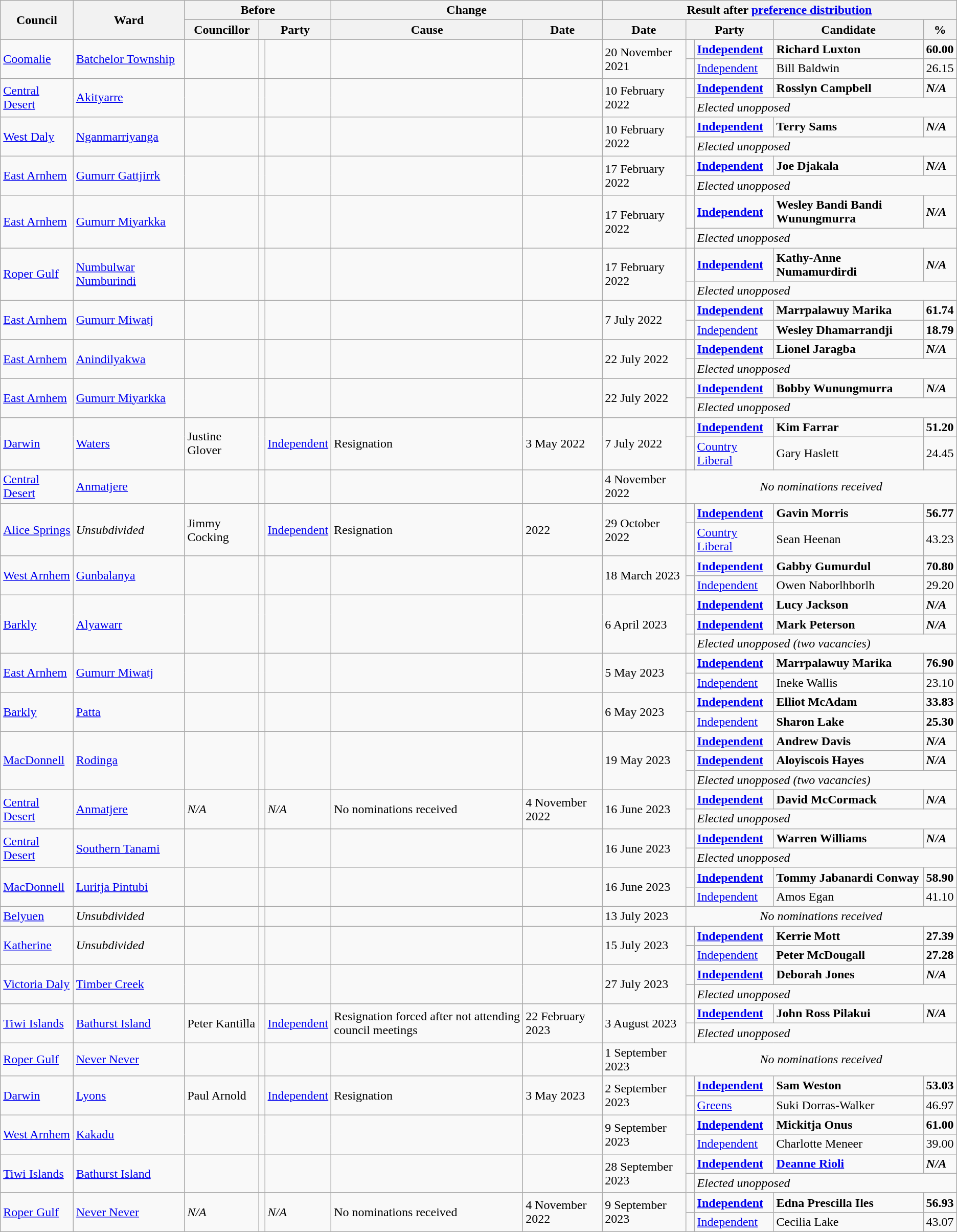<table class="wikitable sortable" style="border: none;">
<tr>
<th rowspan="2">Council</th>
<th rowspan="2">Ward</th>
<th colspan="3">Before</th>
<th colspan="2">Change</th>
<th colspan="7">Result after <a href='#'>preference distribution</a></th>
</tr>
<tr>
<th>Councillor</th>
<th colspan="2">Party</th>
<th>Cause</th>
<th>Date</th>
<th>Date</th>
<th colspan="2">Party</th>
<th>Candidate</th>
<th>%</th>
</tr>
<tr>
<td rowspan="2"><a href='#'>Coomalie</a></td>
<td rowspan="2"><a href='#'>Batchelor Township</a></td>
<td rowspan="2"></td>
<td rowspan="2" ></td>
<td rowspan="2"></td>
<td rowspan="2"></td>
<td rowspan="2"></td>
<td rowspan="2">20 November 2021</td>
<td> </td>
<td><strong><a href='#'>Independent</a></strong></td>
<td><strong>Richard Luxton</strong></td>
<td><strong>60.00</strong></td>
</tr>
<tr>
<td> </td>
<td><a href='#'>Independent</a></td>
<td>Bill Baldwin</td>
<td>26.15</td>
</tr>
<tr>
<td rowspan="2"><a href='#'>Central Desert</a></td>
<td rowspan="2"><a href='#'>Akityarre</a></td>
<td rowspan="2"></td>
<td rowspan="2" ></td>
<td rowspan="2"></td>
<td rowspan="2"></td>
<td rowspan="2"></td>
<td rowspan="2">10 February 2022</td>
<td> </td>
<td><strong><a href='#'>Independent</a></strong></td>
<td><strong>Rosslyn Campbell</strong></td>
<td><strong><em>N/A</em></strong></td>
</tr>
<tr>
<td> </td>
<td colspan="3"><em>Elected unopposed</em></td>
</tr>
<tr>
<td rowspan="2"><a href='#'>West Daly</a></td>
<td rowspan="2"><a href='#'>Nganmarriyanga</a></td>
<td rowspan="2"></td>
<td rowspan="2" ></td>
<td rowspan="2"></td>
<td rowspan="2"></td>
<td rowspan="2"></td>
<td rowspan="2">10 February 2022</td>
<td> </td>
<td><strong><a href='#'>Independent</a></strong></td>
<td><strong>Terry Sams</strong></td>
<td><strong><em>N/A</em></strong></td>
</tr>
<tr>
<td> </td>
<td colspan="3"><em>Elected unopposed</em></td>
</tr>
<tr>
<td rowspan="2"><a href='#'>East Arnhem</a></td>
<td rowspan="2"><a href='#'>Gumurr Gattjirrk</a></td>
<td rowspan="2"></td>
<td rowspan="2" ></td>
<td rowspan="2"></td>
<td rowspan="2"></td>
<td rowspan="2"></td>
<td rowspan="2">17 February 2022</td>
<td> </td>
<td><strong><a href='#'>Independent</a></strong></td>
<td><strong>Joe Djakala</strong></td>
<td><strong><em>N/A</em></strong></td>
</tr>
<tr>
<td> </td>
<td colspan="3"><em>Elected unopposed</em></td>
</tr>
<tr>
<td rowspan="2"><a href='#'>East Arnhem</a></td>
<td rowspan="2"><a href='#'>Gumurr Miyarkka</a></td>
<td rowspan="2"></td>
<td rowspan="2" ></td>
<td rowspan="2"></td>
<td rowspan="2"></td>
<td rowspan="2"></td>
<td rowspan="2">17 February 2022</td>
<td> </td>
<td><strong><a href='#'>Independent</a></strong></td>
<td><strong>Wesley Bandi Bandi Wunungmurra</strong></td>
<td><strong><em>N/A</em></strong></td>
</tr>
<tr>
<td> </td>
<td colspan="3"><em>Elected unopposed</em></td>
</tr>
<tr>
<td rowspan="2"><a href='#'>Roper Gulf</a></td>
<td rowspan="2"><a href='#'>Numbulwar Numburindi</a></td>
<td rowspan="2"></td>
<td rowspan="2" ></td>
<td rowspan="2"></td>
<td rowspan="2"></td>
<td rowspan="2"></td>
<td rowspan="2">17 February 2022</td>
<td> </td>
<td><strong><a href='#'>Independent</a></strong></td>
<td><strong>Kathy-Anne Numamurdirdi</strong></td>
<td><strong><em>N/A</em></strong></td>
</tr>
<tr>
<td> </td>
<td colspan="3"><em>Elected unopposed</em></td>
</tr>
<tr>
<td rowspan="2"><a href='#'>East Arnhem</a></td>
<td rowspan="2"><a href='#'>Gumurr Miwatj</a></td>
<td rowspan="2"></td>
<td rowspan="2" ></td>
<td rowspan="2"></td>
<td rowspan="2"></td>
<td rowspan="2"></td>
<td rowspan="2">7 July 2022</td>
<td> </td>
<td><strong><a href='#'>Independent</a></strong></td>
<td><strong>Marrpalawuy Marika</strong></td>
<td><strong>61.74</strong></td>
</tr>
<tr>
<td> </td>
<td><a href='#'>Independent</a></td>
<td><strong>Wesley Dhamarrandji</strong></td>
<td><strong>18.79</strong></td>
</tr>
<tr>
<td rowspan="2"><a href='#'>East Arnhem</a></td>
<td rowspan="2"><a href='#'>Anindilyakwa</a></td>
<td rowspan="2"></td>
<td rowspan="2" ></td>
<td rowspan="2"></td>
<td rowspan="2"></td>
<td rowspan="2"></td>
<td rowspan="2">22 July 2022</td>
<td> </td>
<td><strong><a href='#'>Independent</a></strong></td>
<td><strong>Lionel Jaragba</strong></td>
<td><strong><em>N/A</em></strong></td>
</tr>
<tr>
<td> </td>
<td colspan="3"><em>Elected unopposed</em></td>
</tr>
<tr>
<td rowspan="2"><a href='#'>East Arnhem</a></td>
<td rowspan="2"><a href='#'>Gumurr Miyarkka</a></td>
<td rowspan="2"></td>
<td rowspan="2" ></td>
<td rowspan="2"></td>
<td rowspan="2"></td>
<td rowspan="2"></td>
<td rowspan="2">22 July 2022</td>
<td> </td>
<td><strong><a href='#'>Independent</a></strong></td>
<td><strong>Bobby Wunungmurra</strong></td>
<td><strong><em>N/A</em></strong></td>
</tr>
<tr>
<td> </td>
<td colspan="3"><em>Elected unopposed</em></td>
</tr>
<tr>
<td rowspan="2"><a href='#'>Darwin</a></td>
<td rowspan="2"><a href='#'>Waters</a></td>
<td rowspan="2">Justine Glover</td>
<td rowspan="2" ></td>
<td rowspan="2"><a href='#'>Independent</a></td>
<td rowspan="2">Resignation</td>
<td rowspan="2">3 May 2022</td>
<td rowspan="2">7 July 2022</td>
<td> </td>
<td><strong><a href='#'>Independent</a></strong></td>
<td><strong>Kim Farrar</strong></td>
<td><strong>51.20</strong></td>
</tr>
<tr>
<td> </td>
<td><a href='#'>Country Liberal</a></td>
<td>Gary Haslett</td>
<td>24.45</td>
</tr>
<tr>
<td><a href='#'>Central Desert</a></td>
<td><a href='#'>Anmatjere</a></td>
<td></td>
<td></td>
<td></td>
<td></td>
<td></td>
<td>4 November 2022</td>
<td colspan=5; align=center><em>No nominations received</em></td>
</tr>
<tr>
<td rowspan="2"><a href='#'>Alice Springs</a></td>
<td rowspan="2"><em>Unsubdivided</em></td>
<td rowspan="2">Jimmy Cocking</td>
<td rowspan="2" ></td>
<td rowspan="2"><a href='#'>Independent</a></td>
<td rowspan="2">Resignation</td>
<td rowspan="2">2022</td>
<td rowspan="2">29 October 2022</td>
<td> </td>
<td><strong><a href='#'>Independent</a></strong></td>
<td><strong>Gavin Morris</strong></td>
<td><strong>56.77</strong></td>
</tr>
<tr>
<td> </td>
<td><a href='#'>Country Liberal</a></td>
<td>Sean Heenan</td>
<td>43.23</td>
</tr>
<tr>
<td rowspan="2"><a href='#'>West Arnhem</a></td>
<td rowspan="2"><a href='#'>Gunbalanya</a></td>
<td rowspan="2"></td>
<td rowspan="2" ></td>
<td rowspan="2"></td>
<td rowspan="2"></td>
<td rowspan="2"></td>
<td rowspan="2">18 March 2023</td>
<td> </td>
<td><strong><a href='#'>Independent</a></strong></td>
<td><strong>Gabby Gumurdul</strong></td>
<td><strong>70.80</strong></td>
</tr>
<tr>
<td> </td>
<td><a href='#'>Independent</a></td>
<td>Owen Naborlhborlh</td>
<td>29.20</td>
</tr>
<tr>
<td rowspan="3"><a href='#'>Barkly</a></td>
<td rowspan="3"><a href='#'>Alyawarr</a></td>
<td rowspan="3"></td>
<td rowspan="3" ></td>
<td rowspan="3"></td>
<td rowspan="3"></td>
<td rowspan="3"></td>
<td rowspan="3">6 April 2023</td>
<td> </td>
<td><strong><a href='#'>Independent</a></strong></td>
<td><strong>Lucy Jackson</strong></td>
<td><strong><em>N/A</em></strong></td>
</tr>
<tr>
<td> </td>
<td><strong><a href='#'>Independent</a></strong></td>
<td><strong>Mark Peterson</strong></td>
<td><strong><em>N/A</em></strong></td>
</tr>
<tr>
<td> </td>
<td colspan="3"><em>Elected unopposed (two vacancies)</em></td>
</tr>
<tr>
<td rowspan="2"><a href='#'>East Arnhem</a></td>
<td rowspan="2"><a href='#'>Gumurr Miwatj</a></td>
<td rowspan="2"></td>
<td rowspan="2" ></td>
<td rowspan="2"></td>
<td rowspan="2"></td>
<td rowspan="2"></td>
<td rowspan="2">5 May 2023</td>
<td> </td>
<td><strong><a href='#'>Independent</a></strong></td>
<td><strong>Marrpalawuy Marika</strong></td>
<td><strong>76.90</strong></td>
</tr>
<tr>
<td> </td>
<td><a href='#'>Independent</a></td>
<td>Ineke Wallis</td>
<td>23.10</td>
</tr>
<tr>
<td rowspan="2"><a href='#'>Barkly</a></td>
<td rowspan="2"><a href='#'>Patta</a></td>
<td rowspan="2"></td>
<td rowspan="2" ></td>
<td rowspan="2"></td>
<td rowspan="2"></td>
<td rowspan="2"></td>
<td rowspan="2">6 May 2023</td>
<td> </td>
<td><strong><a href='#'>Independent</a></strong></td>
<td><strong>Elliot McAdam</strong></td>
<td><strong>33.83</strong></td>
</tr>
<tr>
<td> </td>
<td><a href='#'>Independent</a></td>
<td><strong>Sharon Lake</strong></td>
<td><strong>25.30</strong></td>
</tr>
<tr>
<td rowspan="3"><a href='#'>MacDonnell</a></td>
<td rowspan="3"><a href='#'>Rodinga</a></td>
<td rowspan="3"></td>
<td rowspan="3" ></td>
<td rowspan="3"></td>
<td rowspan="3"></td>
<td rowspan="3"></td>
<td rowspan="3">19 May 2023</td>
<td> </td>
<td><strong><a href='#'>Independent</a></strong></td>
<td><strong>Andrew Davis</strong></td>
<td><strong><em>N/A</em></strong></td>
</tr>
<tr>
<td> </td>
<td><strong><a href='#'>Independent</a></strong></td>
<td><strong>Aloyiscois Hayes</strong></td>
<td><strong><em>N/A</em></strong></td>
</tr>
<tr>
<td> </td>
<td colspan="3"><em>Elected unopposed (two vacancies)</em></td>
</tr>
<tr>
<td rowspan="2"><a href='#'>Central Desert</a></td>
<td rowspan="2"><a href='#'>Anmatjere</a></td>
<td rowspan="2"><em>N/A</em></td>
<td rowspan="2" ></td>
<td rowspan="2"><em>N/A</em></td>
<td rowspan="2">No nominations received</td>
<td rowspan="2">4 November 2022</td>
<td rowspan="2">16 June 2023</td>
<td> </td>
<td><strong><a href='#'>Independent</a></strong></td>
<td><strong>David McCormack</strong></td>
<td><strong><em>N/A</em></strong></td>
</tr>
<tr>
<td> </td>
<td colspan="3"><em>Elected unopposed</em></td>
</tr>
<tr>
<td rowspan="2"><a href='#'>Central Desert</a></td>
<td rowspan="2"><a href='#'>Southern Tanami</a></td>
<td rowspan="2"></td>
<td rowspan="2" ></td>
<td rowspan="2"></td>
<td rowspan="2"></td>
<td rowspan="2"></td>
<td rowspan="2">16 June 2023</td>
<td> </td>
<td><strong><a href='#'>Independent</a></strong></td>
<td><strong>Warren Williams</strong></td>
<td><strong><em>N/A</em></strong></td>
</tr>
<tr>
<td> </td>
<td colspan="3"><em>Elected unopposed</em></td>
</tr>
<tr>
<td rowspan="2"><a href='#'>MacDonnell</a></td>
<td rowspan="2"><a href='#'>Luritja Pintubi</a></td>
<td rowspan="2"></td>
<td rowspan="2" ></td>
<td rowspan="2"></td>
<td rowspan="2"></td>
<td rowspan="2"></td>
<td rowspan="2">16 June 2023</td>
<td> </td>
<td><strong><a href='#'>Independent</a></strong></td>
<td><strong>Tommy Jabanardi Conway</strong></td>
<td><strong>58.90</strong></td>
</tr>
<tr>
<td> </td>
<td><a href='#'>Independent</a></td>
<td>Amos Egan</td>
<td>41.10</td>
</tr>
<tr>
<td><a href='#'>Belyuen</a></td>
<td><em>Unsubdivided</em></td>
<td></td>
<td></td>
<td></td>
<td></td>
<td></td>
<td>13 July 2023</td>
<td colspan=5; align=center><em>No nominations received</em></td>
</tr>
<tr>
<td rowspan="2"><a href='#'>Katherine</a></td>
<td rowspan="2"><em>Unsubdivided</em></td>
<td rowspan="2"></td>
<td rowspan="2" ></td>
<td rowspan="2"></td>
<td rowspan="2"></td>
<td rowspan="2"></td>
<td rowspan="2">15 July 2023</td>
<td> </td>
<td><strong><a href='#'>Independent</a></strong></td>
<td><strong>Kerrie Mott</strong></td>
<td><strong>27.39</strong></td>
</tr>
<tr>
<td> </td>
<td><a href='#'>Independent</a></td>
<td><strong>Peter McDougall</strong></td>
<td><strong>27.28</strong></td>
</tr>
<tr>
<td rowspan="2"><a href='#'>Victoria Daly</a></td>
<td rowspan="2"><a href='#'>Timber Creek</a></td>
<td rowspan="2"></td>
<td rowspan="2" ></td>
<td rowspan="2"></td>
<td rowspan="2"></td>
<td rowspan="2"></td>
<td rowspan="2">27 July 2023</td>
<td> </td>
<td><strong><a href='#'>Independent</a></strong></td>
<td><strong>Deborah Jones</strong></td>
<td><strong><em>N/A</em></strong></td>
</tr>
<tr>
<td> </td>
<td colspan="3"><em>Elected unopposed</em></td>
</tr>
<tr>
<td rowspan="2"><a href='#'>Tiwi Islands</a></td>
<td rowspan="2"><a href='#'>Bathurst Island</a></td>
<td rowspan="2">Peter Kantilla</td>
<td rowspan="2" ></td>
<td rowspan="2"><a href='#'>Independent</a></td>
<td rowspan="2">Resignation forced after not attending council meetings</td>
<td rowspan="2">22 February 2023</td>
<td rowspan="2">3 August 2023</td>
<td> </td>
<td><strong><a href='#'>Independent</a></strong></td>
<td><strong>John Ross Pilakui</strong></td>
<td><strong><em>N/A</em></strong></td>
</tr>
<tr>
<td> </td>
<td colspan="3"><em>Elected unopposed</em></td>
</tr>
<tr>
<td><a href='#'>Roper Gulf</a></td>
<td><a href='#'>Never Never</a></td>
<td></td>
<td></td>
<td></td>
<td></td>
<td></td>
<td>1 September 2023</td>
<td colspan=5; align=center><em>No nominations received</em></td>
</tr>
<tr>
<td rowspan="2"><a href='#'>Darwin</a></td>
<td rowspan="2"><a href='#'>Lyons</a></td>
<td rowspan="2">Paul Arnold</td>
<td rowspan="2" ></td>
<td rowspan="2"><a href='#'>Independent</a></td>
<td rowspan="2">Resignation</td>
<td rowspan="2">3 May 2023</td>
<td rowspan="2">2 September 2023</td>
<td> </td>
<td><strong><a href='#'>Independent</a></strong></td>
<td><strong>Sam Weston</strong></td>
<td><strong>53.03</strong></td>
</tr>
<tr>
<td> </td>
<td><a href='#'>Greens</a></td>
<td>Suki Dorras-Walker</td>
<td>46.97</td>
</tr>
<tr>
<td rowspan="2"><a href='#'>West Arnhem</a></td>
<td rowspan="2"><a href='#'>Kakadu</a></td>
<td rowspan="2"></td>
<td rowspan="2" ></td>
<td rowspan="2"></td>
<td rowspan="2"></td>
<td rowspan="2"></td>
<td rowspan="2">9 September 2023</td>
<td> </td>
<td><strong><a href='#'>Independent</a></strong></td>
<td><strong>Mickitja Onus</strong></td>
<td><strong>61.00</strong></td>
</tr>
<tr>
<td> </td>
<td><a href='#'>Independent</a></td>
<td>Charlotte Meneer</td>
<td>39.00</td>
</tr>
<tr>
<td rowspan="2"><a href='#'>Tiwi Islands</a></td>
<td rowspan="2"><a href='#'>Bathurst Island</a></td>
<td rowspan="2"></td>
<td rowspan="2" ></td>
<td rowspan="2"></td>
<td rowspan="2"></td>
<td rowspan="2"></td>
<td rowspan="2">28 September 2023</td>
<td> </td>
<td><strong><a href='#'>Independent</a></strong></td>
<td><strong><a href='#'>Deanne Rioli</a></strong></td>
<td><strong><em>N/A</em></strong></td>
</tr>
<tr>
<td> </td>
<td colspan="3"><em>Elected unopposed</em></td>
</tr>
<tr>
<td rowspan="2"><a href='#'>Roper Gulf</a></td>
<td rowspan="2"><a href='#'>Never Never</a></td>
<td rowspan="2"><em>N/A</em></td>
<td rowspan="2" ></td>
<td rowspan="2"><em>N/A</em></td>
<td rowspan="2">No nominations received</td>
<td rowspan="2">4 November 2022</td>
<td rowspan="2">9 September 2023</td>
<td> </td>
<td><strong><a href='#'>Independent</a></strong></td>
<td><strong>Edna Prescilla Iles</strong></td>
<td><strong>56.93</strong></td>
</tr>
<tr>
<td> </td>
<td><a href='#'>Independent</a></td>
<td>Cecilia Lake</td>
<td>43.07</td>
</tr>
</table>
